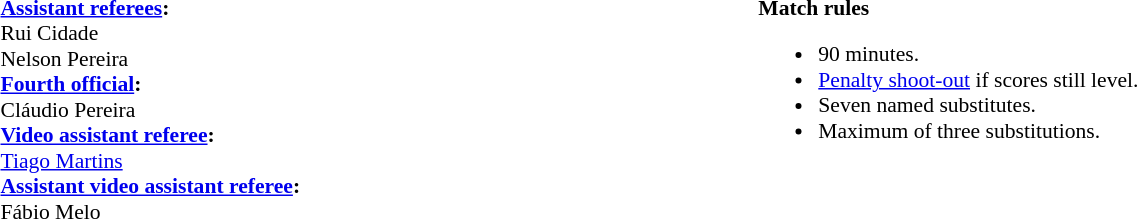<table style="width:100%; font-size:90%">
<tr>
<td><br><strong><a href='#'>Assistant referees</a>:</strong>
<br>Rui Cidade
<br>Nelson Pereira
<br><strong><a href='#'>Fourth official</a>:</strong>
<br>Cláudio Pereira
<br><strong><a href='#'>Video assistant referee</a>:</strong>
<br><a href='#'>Tiago Martins</a>
<br><strong><a href='#'>Assistant video assistant referee</a>:</strong>
<br>Fábio Melo</td>
<td style="width:60%; vertical-align:top"><br><strong>Match rules</strong><ul><li>90 minutes.</li><li><a href='#'>Penalty shoot-out</a> if scores still level.</li><li>Seven named substitutes.</li><li>Maximum of three substitutions.</li></ul></td>
</tr>
</table>
